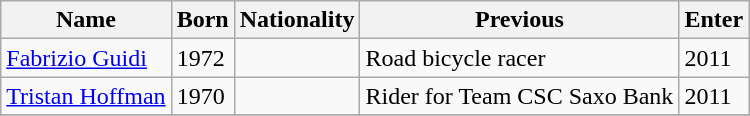<table class="wikitable">
<tr>
<th>Name</th>
<th>Born</th>
<th>Nationality</th>
<th>Previous</th>
<th>Enter</th>
</tr>
<tr>
<td><a href='#'>Fabrizio Guidi</a></td>
<td>1972</td>
<td></td>
<td>Road bicycle racer</td>
<td>2011</td>
</tr>
<tr>
<td><a href='#'>Tristan Hoffman</a></td>
<td>1970</td>
<td></td>
<td>Rider for Team CSC Saxo Bank</td>
<td>2011</td>
</tr>
<tr>
</tr>
</table>
